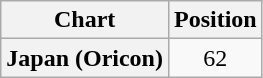<table class="wikitable plainrowheaders" style="text-align:center">
<tr>
<th scope="col">Chart</th>
<th scope="col">Position</th>
</tr>
<tr>
<th scope="row">Japan (Oricon)</th>
<td>62</td>
</tr>
</table>
